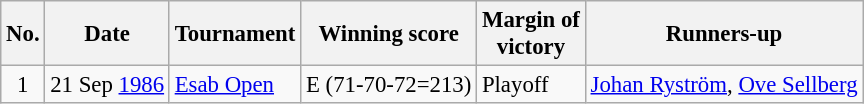<table class="wikitable" style="font-size:95%;">
<tr>
<th>No.</th>
<th>Date</th>
<th>Tournament</th>
<th>Winning score</th>
<th>Margin of<br>victory</th>
<th>Runners-up</th>
</tr>
<tr>
<td align=center>1</td>
<td align=right>21 Sep <a href='#'>1986</a></td>
<td><a href='#'>Esab Open</a></td>
<td>E (71-70-72=213)</td>
<td>Playoff</td>
<td> <a href='#'>Johan Ryström</a>,  <a href='#'>Ove Sellberg</a></td>
</tr>
</table>
